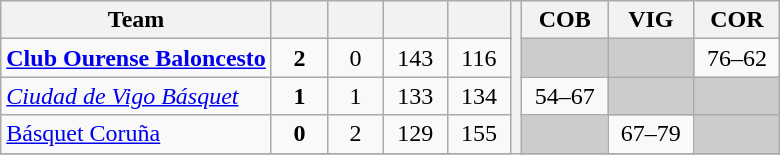<table class="wikitable" style="text-align:center">
<tr>
<th>Team</th>
<th width=30></th>
<th width=30></th>
<th width=35></th>
<th width=35></th>
<th rowspan=5></th>
<th width=50>COB</th>
<th width=50>VIG</th>
<th width=50>COR</th>
</tr>
<tr>
<td align="left"><strong><a href='#'>Club Ourense Baloncesto</a></strong></td>
<td><strong>2</strong></td>
<td>0</td>
<td>143</td>
<td>116</td>
<td style="background:#cccccc"></td>
<td style="background:#cccccc"></td>
<td>76–62</td>
</tr>
<tr>
<td align="left"><em><a href='#'>Ciudad de Vigo Básquet</a></em></td>
<td><strong>1</strong></td>
<td>1</td>
<td>133</td>
<td>134</td>
<td>54–67</td>
<td style="background:#cccccc"></td>
<td style="background:#cccccc"></td>
</tr>
<tr>
<td align="left"><a href='#'>Básquet Coruña</a></td>
<td><strong>0</strong></td>
<td>2</td>
<td>129</td>
<td>155</td>
<td style="background:#cccccc"></td>
<td>67–79</td>
<td style="background:#cccccc"></td>
</tr>
<tr>
</tr>
</table>
